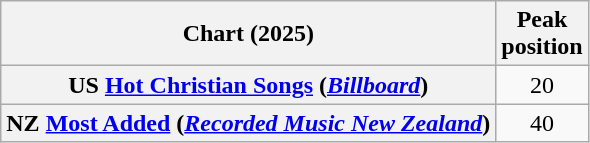<table class="wikitable sortable plainrowheaders" style="text-align:center">
<tr>
<th scope="col">Chart (2025)</th>
<th scope="col">Peak<br>position</th>
</tr>
<tr>
<th scope="row">US <a href='#'>Hot Christian Songs</a> (<em><a href='#'>Billboard</a></em>)</th>
<td>20</td>
</tr>
<tr>
<th scope="row">NZ <a href='#'>Most Added</a> (<em><a href='#'>Recorded Music New Zealand</a></em>)</th>
<td>40</td>
</tr>
</table>
